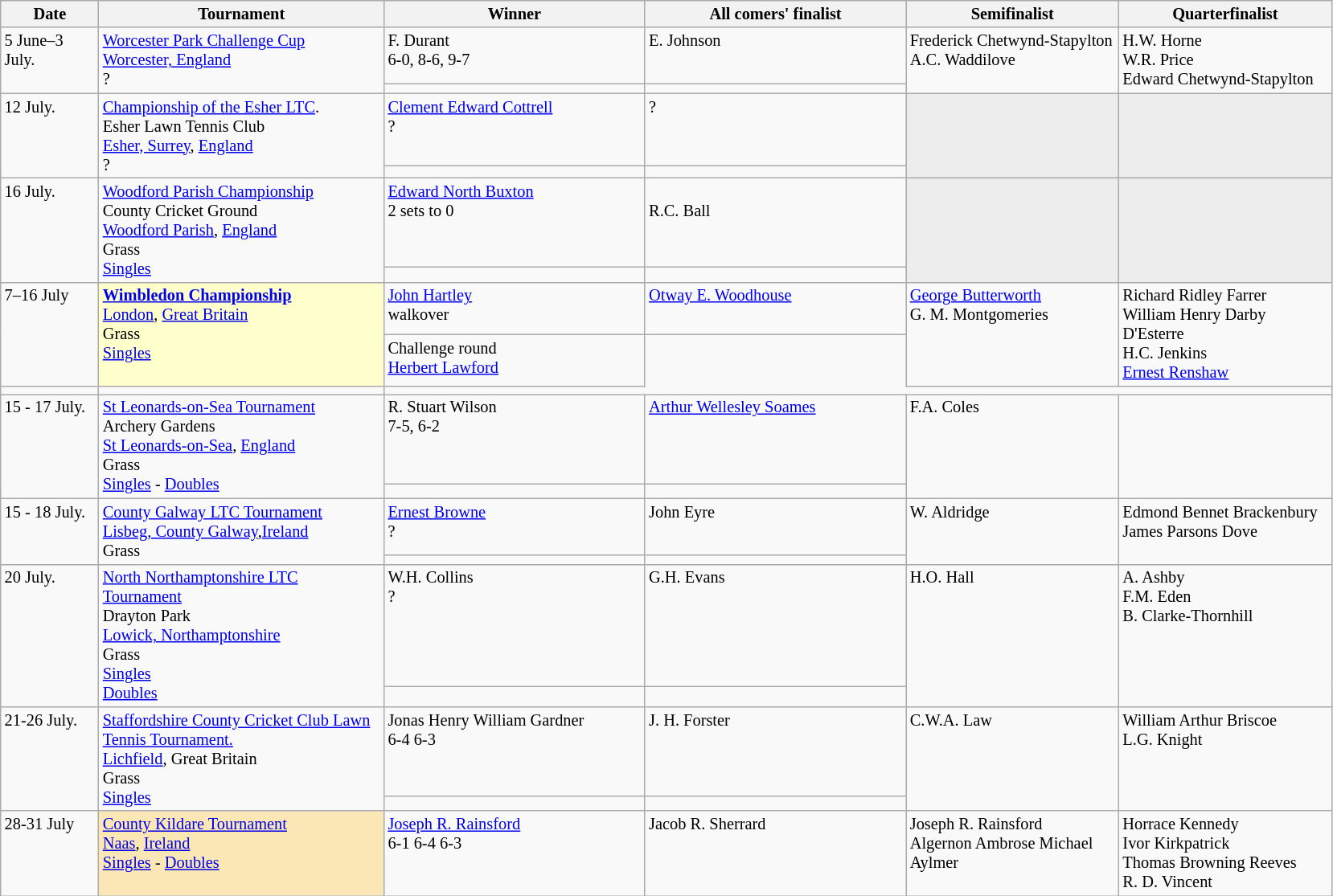<table class="wikitable" style="font-size:85%;">
<tr>
<th width="75">Date</th>
<th width="230">Tournament</th>
<th width="210">Winner</th>
<th width="210">All comers' finalist</th>
<th width="170">Semifinalist</th>
<th width="170">Quarterfinalist</th>
</tr>
<tr valign=top>
<td rowspan=2>5 June–3 July.</td>
<td rowspan=2><a href='#'>Worcester Park Challenge Cup</a> <br> <a href='#'>Worcester, England</a><br>? <br></td>
<td>  F. Durant<br>6-0, 8-6, 9-7</td>
<td> E. Johnson</td>
<td rowspan=2> Frederick Chetwynd-Stapylton<br> A.C. Waddilove</td>
<td rowspan=2> H.W. Horne<br>  W.R. Price <br> Edward Chetwynd-Stapylton<br></td>
</tr>
<tr valign=top>
<td></td>
<td></td>
</tr>
<tr valign=top>
<td rowspan=2>12 July.</td>
<td rowspan=2><a href='#'>Championship of the Esher LTC</a>.<br>Esher Lawn Tennis Club<br><a href='#'>Esher, Surrey</a>, <a href='#'>England</a><br>? <br></td>
<td>  <a href='#'>Clement Edward Cottrell</a><br>?</td>
<td> ?</td>
<td style="background:#ededed;" rowspan=2></td>
<td style="background:#ededed;" rowspan=2></td>
</tr>
<tr valign=top>
<td></td>
<td></td>
</tr>
<tr valign=top>
<td rowspan=2>16 July.</td>
<td rowspan=2><a href='#'>Woodford Parish Championship</a><br> County Cricket Ground<br><a href='#'>Woodford Parish</a>, <a href='#'>England</a><br>Grass<br><a href='#'>Singles</a></td>
<td> <a href='#'>Edward North Buxton</a><br>2 sets to 0</td>
<td><br>R.C. Ball</td>
<td style="background:#ededed;" rowspan=2></td>
<td style="background:#ededed;" rowspan=2></td>
</tr>
<tr valign=top>
<td></td>
<td></td>
</tr>
<tr valign=top>
<td rowspan=2>7–16 July</td>
<td style="background:#ffc;" rowspan=2><strong><a href='#'>Wimbledon Championship</a></strong><br><a href='#'>London</a>, <a href='#'>Great Britain</a><br>Grass<br><a href='#'>Singles</a></td>
<td> <a href='#'>John Hartley</a><br>walkover</td>
<td> <a href='#'>Otway E. Woodhouse</a></td>
<td rowspan=2> <a href='#'>George Butterworth</a><br>  G. M. Montgomeries</td>
<td rowspan=2> Richard Ridley Farrer<br>  William Henry Darby D'Esterre<br>  H.C. Jenkins<br>  <a href='#'>Ernest Renshaw</a></td>
</tr>
<tr valign=top>
<td>Challenge round<br> <a href='#'>Herbert Lawford</a> <br></td>
</tr>
<tr valign=top>
<td></td>
<td></td>
</tr>
<tr valign=top>
<td rowspan=2>15 - 17 July.</td>
<td rowspan=2><a href='#'>St Leonards-on-Sea Tournament</a><br>Archery Gardens<br><a href='#'>St Leonards-on-Sea</a>, <a href='#'>England</a><br>Grass<br><a href='#'>Singles</a> - <a href='#'>Doubles</a></td>
<td> R. Stuart Wilson<br>7-5, 6-2</td>
<td> <a href='#'>Arthur Wellesley Soames</a></td>
<td rowspan=2> F.A. Coles</td>
<td rowspan=2></td>
</tr>
<tr valign=top>
<td></td>
<td></td>
</tr>
<tr valign=top>
<td rowspan=2>15 - 18 July.</td>
<td rowspan=2><a href='#'>County Galway LTC Tournament</a><br><a href='#'>Lisbeg, County Galway</a>,<a href='#'>Ireland</a><br>Grass</td>
<td> <a href='#'>Ernest Browne</a><br>?</td>
<td> John Eyre</td>
<td rowspan=2> W. Aldridge</td>
<td rowspan=2> Edmond Bennet Brackenbury<br> James Parsons Dove</td>
</tr>
<tr valign=top>
<td></td>
<td></td>
</tr>
<tr valign=top>
<td rowspan=2>20 July.</td>
<td rowspan=2><a href='#'>North Northamptonshire LTC Tournament</a><br> Drayton Park<br><a href='#'>Lowick, Northamptonshire</a><br>Grass<br><a href='#'>Singles</a> <br><a href='#'>Doubles</a></td>
<td> W.H. Collins<br>?</td>
<td> G.H. Evans</td>
<td rowspan=2> H.O. Hall</td>
<td rowspan=2> A. Ashby<br>  F.M. Eden<br>  B. Clarke-Thornhill</td>
</tr>
<tr valign=top>
<td></td>
<td></td>
</tr>
<tr valign=top>
<td rowspan=2>21-26 July.</td>
<td rowspan=2><a href='#'>Staffordshire County Cricket Club Lawn Tennis Tournament.</a><br><a href='#'>Lichfield</a>, Great Britain<br>Grass<br><a href='#'>Singles</a></td>
<td> Jonas Henry William Gardner <br>6-4 6-3</td>
<td>  J. H. Forster</td>
<td rowspan=2> C.W.A. Law</td>
<td rowspan=2> William Arthur Briscoe<br> L.G. Knight</td>
</tr>
<tr valign=top>
<td></td>
<td></td>
</tr>
<tr valign=top>
<td rowspan=2>28-31 July</td>
<td style="background:#fae7b5"  rowspan=2><a href='#'>County Kildare Tournament </a><br> <a href='#'>Naas</a>, <a href='#'>Ireland</a><br><a href='#'>Singles</a> - <a href='#'>Doubles</a></td>
<td> <a href='#'>Joseph R. Rainsford</a><br>6-1 6-4 6-3</td>
<td> Jacob R. Sherrard</td>
<td rowspan=2> Joseph R. Rainsford <br>Algernon Ambrose Michael Aylmer</td>
<td rowspan=2> Horrace Kennedy<br> Ivor Kirkpatrick<br>  Thomas Browning Reeves<br> R. D. Vincent<br></td>
</tr>
</table>
